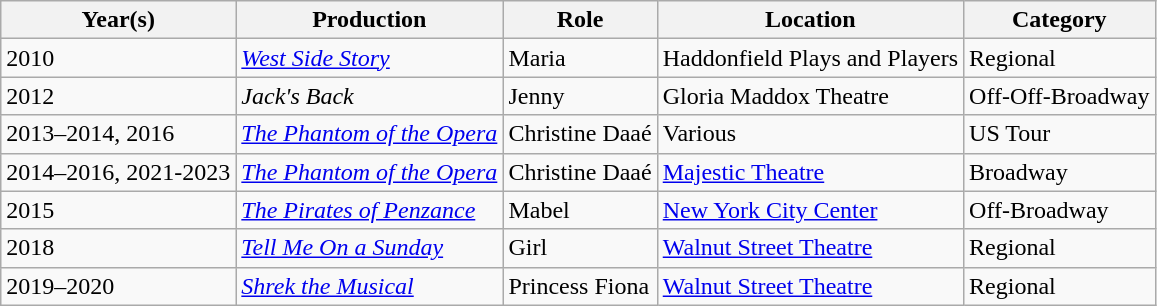<table class="wikitable">
<tr>
<th>Year(s)</th>
<th>Production</th>
<th>Role</th>
<th>Location</th>
<th>Category</th>
</tr>
<tr>
<td>2010</td>
<td><em><a href='#'>West Side Story</a></em></td>
<td>Maria</td>
<td>Haddonfield Plays and Players</td>
<td>Regional</td>
</tr>
<tr>
<td>2012</td>
<td><em>Jack's Back</em></td>
<td>Jenny</td>
<td>Gloria Maddox Theatre</td>
<td>Off-Off-Broadway</td>
</tr>
<tr>
<td>2013–2014, 2016</td>
<td><em><a href='#'>The Phantom of the Opera</a></em></td>
<td>Christine Daaé</td>
<td>Various</td>
<td>US Tour</td>
</tr>
<tr>
<td>2014–2016, 2021-2023</td>
<td><em><a href='#'>The Phantom of the Opera</a></em></td>
<td>Christine Daaé</td>
<td><a href='#'>Majestic Theatre</a></td>
<td>Broadway</td>
</tr>
<tr>
<td>2015</td>
<td><em><a href='#'>The Pirates of Penzance</a></em></td>
<td>Mabel</td>
<td><a href='#'>New York City Center</a></td>
<td>Off-Broadway</td>
</tr>
<tr>
<td>2018</td>
<td><em><a href='#'>Tell Me On a Sunday</a></em></td>
<td>Girl</td>
<td><a href='#'>Walnut Street Theatre</a></td>
<td>Regional</td>
</tr>
<tr>
<td>2019–2020</td>
<td><em><a href='#'>Shrek the Musical</a></em></td>
<td>Princess Fiona</td>
<td><a href='#'>Walnut Street Theatre</a></td>
<td>Regional</td>
</tr>
</table>
